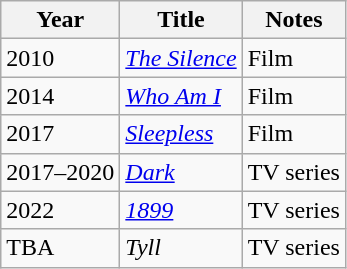<table class="wikitable sortable">
<tr>
<th>Year</th>
<th>Title</th>
<th class="unsortable">Notes</th>
</tr>
<tr>
<td>2010</td>
<td><em><a href='#'>The Silence</a></em></td>
<td>Film</td>
</tr>
<tr>
<td>2014</td>
<td><em><a href='#'>Who Am I</a></em></td>
<td>Film</td>
</tr>
<tr>
<td>2017</td>
<td><em><a href='#'>Sleepless</a></em></td>
<td>Film</td>
</tr>
<tr>
<td>2017–2020</td>
<td><em><a href='#'>Dark</a></em></td>
<td>TV series</td>
</tr>
<tr>
<td>2022</td>
<td><em><a href='#'>1899</a></em></td>
<td>TV series</td>
</tr>
<tr>
<td>TBA</td>
<td><em>Tyll</em></td>
<td>TV series</td>
</tr>
</table>
